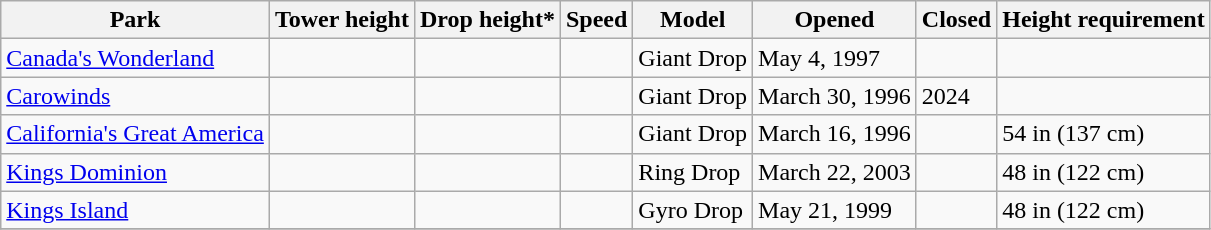<table class=wikitable>
<tr>
<th>Park</th>
<th>Tower height</th>
<th>Drop height*</th>
<th>Speed</th>
<th>Model</th>
<th>Opened</th>
<th>Closed</th>
<th>Height requirement</th>
</tr>
<tr>
<td><a href='#'>Canada's Wonderland</a></td>
<td></td>
<td></td>
<td></td>
<td>Giant Drop</td>
<td>May 4, 1997</td>
<td></td>
<td></td>
</tr>
<tr>
<td><a href='#'>Carowinds</a></td>
<td></td>
<td></td>
<td></td>
<td>Giant Drop</td>
<td>March 30, 1996</td>
<td>2024 </td>
<td></td>
</tr>
<tr>
<td><a href='#'>California's Great America</a></td>
<td></td>
<td></td>
<td></td>
<td>Giant Drop</td>
<td>March 16, 1996</td>
<td></td>
<td>54 in (137 cm)</td>
</tr>
<tr>
<td><a href='#'>Kings Dominion</a></td>
<td></td>
<td></td>
<td></td>
<td>Ring Drop</td>
<td>March 22, 2003</td>
<td></td>
<td>48 in (122 cm)</td>
</tr>
<tr>
<td><a href='#'>Kings Island</a></td>
<td></td>
<td></td>
<td></td>
<td>Gyro Drop</td>
<td>May 21, 1999</td>
<td></td>
<td>48 in (122 cm)</td>
</tr>
<tr>
</tr>
</table>
